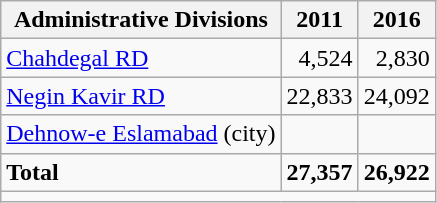<table class="wikitable">
<tr>
<th>Administrative Divisions</th>
<th>2011</th>
<th>2016</th>
</tr>
<tr>
<td><a href='#'>Chahdegal RD</a></td>
<td style="text-align: right;">4,524</td>
<td style="text-align: right;">2,830</td>
</tr>
<tr>
<td><a href='#'>Negin Kavir RD</a></td>
<td style="text-align: right;">22,833</td>
<td style="text-align: right;">24,092</td>
</tr>
<tr>
<td><a href='#'>Dehnow-e Eslamabad</a> (city)</td>
<td style="text-align: right;"></td>
<td style="text-align: right;"></td>
</tr>
<tr>
<td><strong>Total</strong></td>
<td style="text-align: right;"><strong>27,357</strong></td>
<td style="text-align: right;"><strong>26,922</strong></td>
</tr>
<tr>
<td colspan=3></td>
</tr>
</table>
